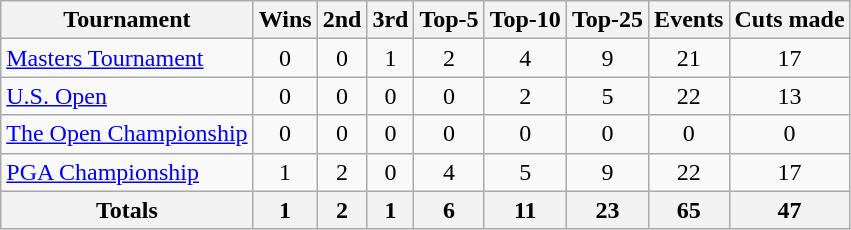<table class=wikitable style=text-align:center>
<tr>
<th>Tournament</th>
<th>Wins</th>
<th>2nd</th>
<th>3rd</th>
<th>Top-5</th>
<th>Top-10</th>
<th>Top-25</th>
<th>Events</th>
<th>Cuts made</th>
</tr>
<tr>
<td align=left><a href='#'>Masters Tournament</a></td>
<td>0</td>
<td>0</td>
<td>1</td>
<td>2</td>
<td>4</td>
<td>9</td>
<td>21</td>
<td>17</td>
</tr>
<tr>
<td align=left><a href='#'>U.S. Open</a></td>
<td>0</td>
<td>0</td>
<td>0</td>
<td>0</td>
<td>2</td>
<td>5</td>
<td>22</td>
<td>13</td>
</tr>
<tr>
<td align=left><a href='#'>The Open Championship</a></td>
<td>0</td>
<td>0</td>
<td>0</td>
<td>0</td>
<td>0</td>
<td>0</td>
<td>0</td>
<td>0</td>
</tr>
<tr>
<td align=left><a href='#'>PGA Championship</a></td>
<td>1</td>
<td>2</td>
<td>0</td>
<td>4</td>
<td>5</td>
<td>9</td>
<td>22</td>
<td>17</td>
</tr>
<tr>
<th>Totals</th>
<th>1</th>
<th>2</th>
<th>1</th>
<th>6</th>
<th>11</th>
<th>23</th>
<th>65</th>
<th>47</th>
</tr>
</table>
